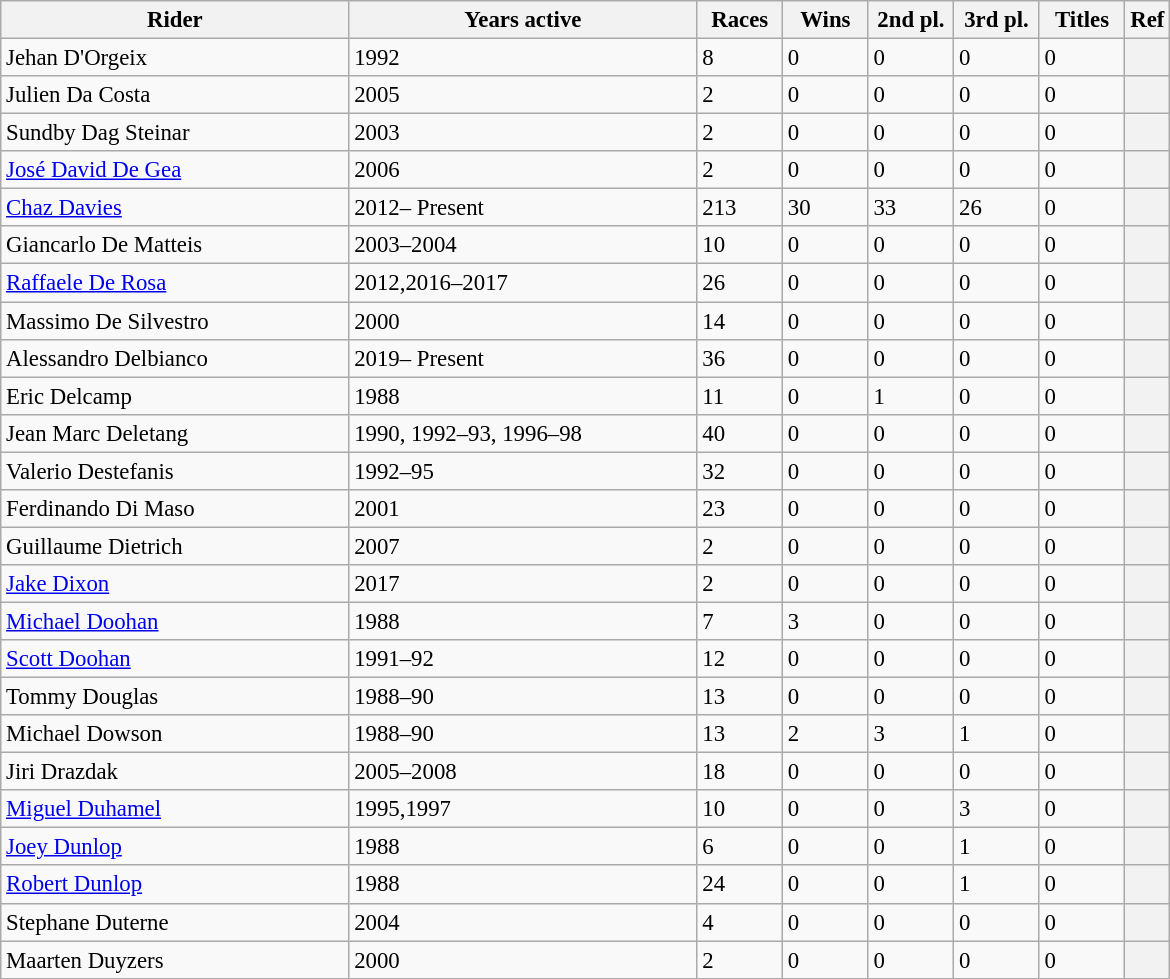<table class="wikitable" style="font-size:95%;">
<tr>
<th width="225">Rider</th>
<th width="225">Years active</th>
<th width="50">Races</th>
<th width="50">Wins</th>
<th width="50">2nd pl.</th>
<th width="50">3rd pl.</th>
<th width="50">Titles</th>
<th width="20">Ref</th>
</tr>
<tr>
<td> Jehan D'Orgeix</td>
<td>1992</td>
<td>8</td>
<td>0</td>
<td>0</td>
<td>0</td>
<td>0</td>
<th></th>
</tr>
<tr>
<td> Julien Da Costa</td>
<td>2005</td>
<td>2</td>
<td>0</td>
<td>0</td>
<td>0</td>
<td>0</td>
<th></th>
</tr>
<tr>
<td> Sundby Dag Steinar</td>
<td>2003</td>
<td>2</td>
<td>0</td>
<td>0</td>
<td>0</td>
<td>0</td>
<th></th>
</tr>
<tr>
<td> <a href='#'>José David De Gea</a></td>
<td>2006</td>
<td>2</td>
<td>0</td>
<td>0</td>
<td>0</td>
<td>0</td>
<th></th>
</tr>
<tr>
<td> <a href='#'>Chaz Davies</a></td>
<td>2012– Present</td>
<td>213</td>
<td>30</td>
<td>33</td>
<td>26</td>
<td>0</td>
<th></th>
</tr>
<tr>
<td> Giancarlo De Matteis</td>
<td>2003–2004</td>
<td>10</td>
<td>0</td>
<td>0</td>
<td>0</td>
<td>0</td>
<th></th>
</tr>
<tr>
<td> <a href='#'>Raffaele De Rosa</a></td>
<td>2012,2016–2017</td>
<td>26</td>
<td>0</td>
<td>0</td>
<td>0</td>
<td>0</td>
<th></th>
</tr>
<tr>
<td> Massimo De Silvestro</td>
<td>2000</td>
<td>14</td>
<td>0</td>
<td>0</td>
<td>0</td>
<td>0</td>
<th></th>
</tr>
<tr>
<td> Alessandro Delbianco</td>
<td>2019– Present</td>
<td>36</td>
<td>0</td>
<td>0</td>
<td>0</td>
<td>0</td>
<th></th>
</tr>
<tr>
<td> Eric Delcamp</td>
<td>1988</td>
<td>11</td>
<td>0</td>
<td>1</td>
<td>0</td>
<td>0</td>
<th></th>
</tr>
<tr>
<td>Jean Marc Deletang</td>
<td>1990, 1992–93, 1996–98</td>
<td>40</td>
<td>0</td>
<td>0</td>
<td>0</td>
<td>0</td>
<th></th>
</tr>
<tr>
<td> Valerio Destefanis</td>
<td>1992–95</td>
<td>32</td>
<td>0</td>
<td>0</td>
<td>0</td>
<td>0</td>
<th></th>
</tr>
<tr>
<td> Ferdinando Di Maso</td>
<td>2001</td>
<td>23</td>
<td>0</td>
<td>0</td>
<td>0</td>
<td>0</td>
<th></th>
</tr>
<tr>
<td> Guillaume Dietrich</td>
<td>2007</td>
<td>2</td>
<td>0</td>
<td>0</td>
<td>0</td>
<td>0</td>
<th></th>
</tr>
<tr>
<td> <a href='#'>Jake Dixon</a></td>
<td>2017</td>
<td>2</td>
<td>0</td>
<td>0</td>
<td>0</td>
<td>0</td>
<th></th>
</tr>
<tr>
<td> <a href='#'>Michael Doohan</a></td>
<td>1988</td>
<td>7</td>
<td>3</td>
<td>0</td>
<td>0</td>
<td>0</td>
<th></th>
</tr>
<tr>
<td> <a href='#'>Scott Doohan</a></td>
<td>1991–92</td>
<td>12</td>
<td>0</td>
<td>0</td>
<td>0</td>
<td>0</td>
<th></th>
</tr>
<tr>
<td> Tommy Douglas</td>
<td>1988–90</td>
<td>13</td>
<td>0</td>
<td>0</td>
<td>0</td>
<td>0</td>
<th></th>
</tr>
<tr>
<td> Michael Dowson</td>
<td>1988–90</td>
<td>13</td>
<td>2</td>
<td>3</td>
<td>1</td>
<td>0</td>
<th></th>
</tr>
<tr>
<td> Jiri Drazdak</td>
<td>2005–2008</td>
<td>18</td>
<td>0</td>
<td>0</td>
<td>0</td>
<td>0</td>
<th></th>
</tr>
<tr>
<td> <a href='#'>Miguel Duhamel</a></td>
<td>1995,1997</td>
<td>10</td>
<td>0</td>
<td>0</td>
<td>3</td>
<td>0</td>
<th></th>
</tr>
<tr>
<td> <a href='#'>Joey Dunlop</a></td>
<td>1988</td>
<td>6</td>
<td>0</td>
<td>0</td>
<td>1</td>
<td>0</td>
<th></th>
</tr>
<tr>
<td> <a href='#'>Robert Dunlop</a></td>
<td>1988</td>
<td>24</td>
<td>0</td>
<td>0</td>
<td>1</td>
<td>0</td>
<th></th>
</tr>
<tr>
<td> Stephane Duterne</td>
<td>2004</td>
<td>4</td>
<td>0</td>
<td>0</td>
<td>0</td>
<td>0</td>
<th></th>
</tr>
<tr>
<td> Maarten Duyzers</td>
<td>2000</td>
<td>2</td>
<td>0</td>
<td>0</td>
<td>0</td>
<td>0</td>
<th></th>
</tr>
</table>
